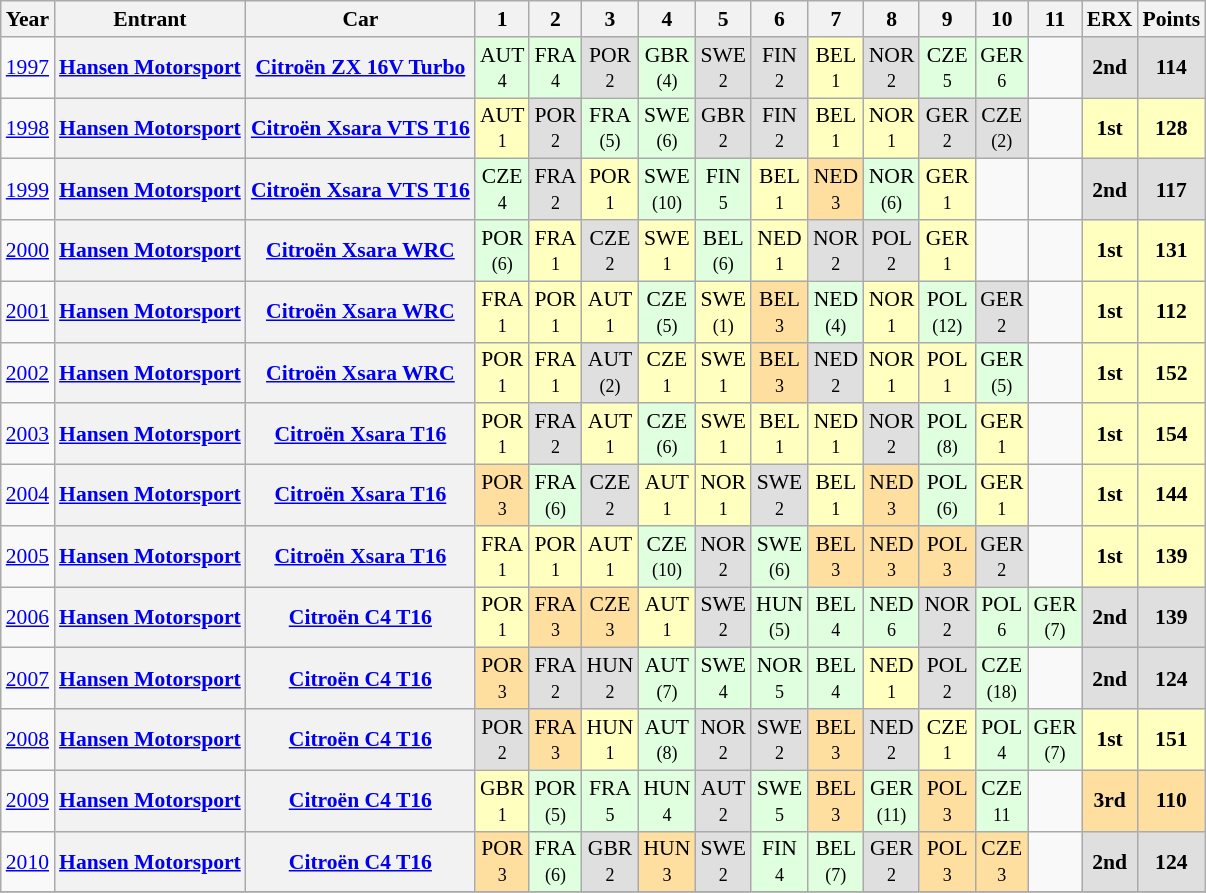<table class="wikitable" border="1" style="text-align:center; font-size:90%;">
<tr valign="top">
<th>Year</th>
<th>Entrant</th>
<th>Car</th>
<th>1</th>
<th>2</th>
<th>3</th>
<th>4</th>
<th>5</th>
<th>6</th>
<th>7</th>
<th>8</th>
<th>9</th>
<th>10</th>
<th>11</th>
<th>ERX</th>
<th>Points</th>
</tr>
<tr>
<td><a href='#'>1997</a></td>
<th><a href='#'>Hansen Motorsport</a></th>
<th><a href='#'>Citroën ZX 16V Turbo</a></th>
<td style="background:#DFFFDF;">AUT<br><small>4</small></td>
<td style="background:#DFFFDF;">FRA<br><small>4</small></td>
<td style="background:#DFDFDF;">POR<br><small>2</small></td>
<td style="background:#DFFFDF;">GBR<br><small>(4)</small></td>
<td style="background:#DFDFDF;">SWE<br><small>2</small></td>
<td style="background:#DFDFDF;">FIN<br><small>2</small></td>
<td style="background:#FFFFBF;">BEL<br><small>1</small></td>
<td style="background:#DFDFDF;">NOR<br><small>2</small></td>
<td style="background:#DFFFDF;">CZE<br><small>5</small></td>
<td style="background:#DFFFDF;">GER<br><small>6</small></td>
<td></td>
<th style="background:#DFDFDF;">2nd</th>
<th style="background:#DFDFDF;">114</th>
</tr>
<tr>
<td><a href='#'>1998</a></td>
<th><a href='#'>Hansen Motorsport</a></th>
<th><a href='#'>Citroën Xsara VTS T16</a></th>
<td style="background:#FFFFBF;">AUT<br><small>1</small></td>
<td style="background:#DFDFDF;">POR<br><small>2</small></td>
<td style="background:#DFFFDF;">FRA<br><small>(5)</small></td>
<td style="background:#DFFFDF;">SWE<br><small>(6)</small></td>
<td style="background:#DFDFDF;">GBR<br><small>2</small></td>
<td style="background:#DFDFDF;">FIN<br><small>2</small></td>
<td style="background:#FFFFBF;">BEL<br><small>1</small></td>
<td style="background:#FFFFBF;">NOR<br><small>1</small></td>
<td style="background:#DFDFDF;">GER<br><small>2</small></td>
<td style="background:#DFDFDF;">CZE<br><small>(2)</small></td>
<td></td>
<th style="background:#FFFFBF;">1st</th>
<th style="background:#FFFFBF;">128</th>
</tr>
<tr>
<td><a href='#'>1999</a></td>
<th><a href='#'>Hansen Motorsport</a></th>
<th><a href='#'>Citroën Xsara VTS T16</a></th>
<td style="background:#DFFFDF;">CZE<br><small>4</small></td>
<td style="background:#DFDFDF;">FRA<br><small>2</small></td>
<td style="background:#FFFFBF;">POR<br><small>1</small></td>
<td style="background:#DFFFDF;">SWE<br><small>(10)</small></td>
<td style="background:#DFFFDF;">FIN<br><small>5</small></td>
<td style="background:#FFFFBF;">BEL<br><small>1</small></td>
<td style="background:#FFDF9F;">NED<br><small>3</small></td>
<td style="background:#DFFFDF;">NOR<br><small>(6)</small></td>
<td style="background:#FFFFBF;">GER<br><small>1</small></td>
<td></td>
<td></td>
<th style="background:#DFDFDF;">2nd</th>
<th style="background:#DFDFDF;">117</th>
</tr>
<tr>
<td><a href='#'>2000</a></td>
<th><a href='#'>Hansen Motorsport</a></th>
<th><a href='#'>Citroën Xsara WRC</a></th>
<td style="background:#DFFFDF;">POR<br><small>(6)</small></td>
<td style="background:#FFFFBF;">FRA<br><small>1</small></td>
<td style="background:#DFDFDF;">CZE<br><small>2</small></td>
<td style="background:#FFFFBF;">SWE<br><small>1</small></td>
<td style="background:#DFFFDF;">BEL<br><small>(6)</small></td>
<td style="background:#FFFFBF;">NED<br><small>1</small></td>
<td style="background:#DFDFDF;">NOR<br><small>2</small></td>
<td style="background:#DFDFDF;">POL<br><small>2</small></td>
<td style="background:#FFFFBF;">GER<br><small>1</small></td>
<td></td>
<td></td>
<th style="background:#FFFFBF;">1st</th>
<th style="background:#FFFFBF;">131</th>
</tr>
<tr>
<td><a href='#'>2001</a></td>
<th><a href='#'>Hansen Motorsport</a></th>
<th><a href='#'>Citroën Xsara WRC</a></th>
<td style="background:#FFFFBF;">FRA<br><small>1</small></td>
<td style="background:#FFFFBF;">POR<br><small>1</small></td>
<td style="background:#FFFFBF;">AUT<br><small>1</small></td>
<td style="background:#DFFFDF;">CZE<br><small>(5)</small></td>
<td style="background:#FFFFBF;">SWE<br><small>(1)</small></td>
<td style="background:#FFDF9F;">BEL<br><small>3</small></td>
<td style="background:#DFFFDF;">NED<br><small>(4)</small></td>
<td style="background:#FFFFBF;">NOR<br><small>1</small></td>
<td style="background:#DFFFDF;">POL<br><small>(12)</small></td>
<td style="background:#DFDFDF;">GER<br><small>2</small></td>
<td></td>
<th style="background:#FFFFBF;">1st</th>
<th style="background:#FFFFBF;">112</th>
</tr>
<tr>
<td><a href='#'>2002</a></td>
<th><a href='#'>Hansen Motorsport</a></th>
<th><a href='#'>Citroën Xsara WRC</a></th>
<td style="background:#FFFFBF;">POR<br><small>1</small></td>
<td style="background:#FFFFBF;">FRA<br><small>1</small></td>
<td style="background:#DFDFDF;">AUT<br><small>(2)</small></td>
<td style="background:#FFFFBF;">CZE<br><small>1</small></td>
<td style="background:#FFFFBF;">SWE<br><small>1</small></td>
<td style="background:#FFDF9F;">BEL<br><small>3</small></td>
<td style="background:#DFDFDF;">NED<br><small>2</small></td>
<td style="background:#FFFFBF;">NOR<br><small>1</small></td>
<td style="background:#FFFDBF;">POL<br><small>1</small></td>
<td style="background:#DFFFDF;">GER<br><small>(5)</small></td>
<td></td>
<th style="background:#FFFFBF;">1st</th>
<th style="background:#FFFFBF;">152</th>
</tr>
<tr>
<td><a href='#'>2003</a></td>
<th><a href='#'>Hansen Motorsport</a></th>
<th><a href='#'>Citroën Xsara T16</a></th>
<td style="background:#FFFFBF;">POR<br><small>1</small></td>
<td style="background:#DFDFDF;">FRA<br><small>2</small></td>
<td style="background:#FFFFBF;">AUT<br><small>1</small></td>
<td style="background:#DFFFDF;">CZE<br><small>(6)</small></td>
<td style="background:#FFFFBF;">SWE<br><small>1</small></td>
<td style="background:#FFFFBF;">BEL<br><small>1</small></td>
<td style="background:#FFFFBF;">NED<br><small>1</small></td>
<td style="background:#DFDFDF;">NOR<br><small>2</small></td>
<td style="background:#DFFFDF;">POL<br><small>(8)</small></td>
<td style="background:#FFFFBF;">GER<br><small>1</small></td>
<td></td>
<th style="background:#FFFFBF;">1st</th>
<th style="background:#FFFFBF;">154</th>
</tr>
<tr>
<td><a href='#'>2004</a></td>
<th><a href='#'>Hansen Motorsport</a></th>
<th><a href='#'>Citroën Xsara T16</a></th>
<td style="background:#FFDF9F;">POR<br><small>3</small></td>
<td style="background:#DFFFDF;">FRA<br><small>(6)</small></td>
<td style="background:#DFDFDF;">CZE<br><small>2</small></td>
<td style="background:#FFFFBF;">AUT<br><small>1</small></td>
<td style="background:#FFFFBF;">NOR<br><small>1</small></td>
<td style="background:#DFDFDF;">SWE<br><small>2</small></td>
<td style="background:#FFFFBF;">BEL<br><small>1</small></td>
<td style="background:#FFDF9F;">NED<br><small>3</small></td>
<td style="background:#DFFFDF;">POL<br><small>(6)</small></td>
<td style="background:#FFFFBF;">GER<br><small>1</small></td>
<td></td>
<th style="background:#FFFFBF;">1st</th>
<th style="background:#FFFFBF;">144</th>
</tr>
<tr>
<td><a href='#'>2005</a></td>
<th><a href='#'>Hansen Motorsport</a></th>
<th><a href='#'>Citroën Xsara T16</a></th>
<td style="background:#FFFFBF;">FRA<br><small>1</small></td>
<td style="background:#FFFFBF;">POR<br><small>1</small></td>
<td style="background:#FFFFBF;">AUT<br><small>1</small></td>
<td style="background:#DFFFDF;">CZE<br><small>(10)</small></td>
<td style="background:#DFDFDF;">NOR<br><small>2</small></td>
<td style="background:#DFFFDF;">SWE<br><small>(6)</small></td>
<td style="background:#FFDF9F;">BEL<br><small>3</small></td>
<td style="background:#FFDF9F;">NED<br><small>3</small></td>
<td style="background:#FFDF9F;">POL<br><small>3</small></td>
<td style="background:#DFDFDF;">GER<br><small>2</small></td>
<td></td>
<th style="background:#FFFFBF;">1st</th>
<th style="background:#FFFFBF;">139</th>
</tr>
<tr>
<td><a href='#'>2006</a></td>
<th><a href='#'>Hansen Motorsport</a></th>
<th><a href='#'>Citroën C4 T16</a></th>
<td style="background:#FFFFBF;">POR<br><small>1</small></td>
<td style="background:#FFDF9F;">FRA<br><small>3</small></td>
<td style="background:#FFDF9F;">CZE<br><small>3</small></td>
<td style="background:#FFFFBF;">AUT<br><small>1</small></td>
<td style="background:#DFDFDF;">SWE<br><small>2</small></td>
<td style="background:#DFFFDF;">HUN<br><small>(5)</small></td>
<td style="background:#DFFFDF;">BEL<br><small>4</small></td>
<td style="background:#DFFFDF;">NED<br><small>6</small></td>
<td style="background:#DFDFDF;">NOR<br><small>2</small></td>
<td style="background:#DFFFDF;">POL<br><small>6</small></td>
<td style="background:#DFFFDF;">GER<br><small>(7)</small></td>
<th style="background:#DFDFDF;">2nd</th>
<th style="background:#DFDFDF;">139</th>
</tr>
<tr>
<td><a href='#'>2007</a></td>
<th><a href='#'>Hansen Motorsport</a></th>
<th><a href='#'>Citroën C4 T16</a></th>
<td style="background:#FFDF9F;">POR<br><small>3</small></td>
<td style="background:#DFDFDF;">FRA<br><small>2</small></td>
<td style="background:#DFDFDF;">HUN<br><small>2</small></td>
<td style="background:#DFFFDF;">AUT<br><small>(7)</small></td>
<td style="background:#DFFFDF;">SWE<br><small>4</small></td>
<td style="background:#DFFFDF;">NOR<br><small>5</small></td>
<td style="background:#DFFFDF;">BEL<br><small>4</small></td>
<td style="background:#FFFFBF;">NED<br><small>1</small></td>
<td style="background:#DFDFDF;">POL<br><small>2</small></td>
<td style="background:#DFFFDF;">CZE<br><small>(18)</small></td>
<td></td>
<th style="background:#DFDFDF;">2nd</th>
<th style="background:#DFDFDF;">124</th>
</tr>
<tr>
<td><a href='#'>2008</a></td>
<th><a href='#'>Hansen Motorsport</a></th>
<th><a href='#'>Citroën C4 T16</a></th>
<td style="background:#DFDFDF;">POR<br><small>2</small></td>
<td style="background:#FFDF9F;">FRA<br><small>3</small></td>
<td style="background:#FFFFBF;">HUN<br><small>1</small></td>
<td style="background:#DFFFDF;">AUT<br><small>(8)</small></td>
<td style="background:#DFDFDF;">NOR<br><small>2</small></td>
<td style="background:#DFDFDF;">SWE<br><small>2</small></td>
<td style="background:#FFDF9F;">BEL<br><small>3</small></td>
<td style="background:#DFDFDF;">NED<br><small>2</small></td>
<td style="background:#FFFFBF;">CZE<br><small>1</small></td>
<td style="background:#DFFFDF;">POL<br><small>4</small></td>
<td style="background:#DFFFDF;">GER<br><small>(7)</small></td>
<td style="background:#FFFFBF;"><strong>1st</strong></td>
<td style="background:#FFFFBF;"><strong>151</strong></td>
</tr>
<tr>
<td><a href='#'>2009</a></td>
<th><a href='#'>Hansen Motorsport</a></th>
<th><a href='#'>Citroën C4 T16</a></th>
<td style="background:#FFFFBF;">GBR<br><small>1</small></td>
<td style="background:#DFFFDF;">POR<br><small>(5)</small></td>
<td style="background:#DFFFDF;">FRA<br><small>5</small></td>
<td style="background:#DFFFDF;">HUN<br><small>4</small></td>
<td style="background:#DFDFDF;">AUT<br><small>2</small></td>
<td style="background:#DFFFDF;">SWE<br><small>5</small></td>
<td style="background:#FFDF9F;">BEL<br><small>3</small></td>
<td style="background:#DFFFDF;">GER<br><small>(11)</small></td>
<td style="background:#FFDF9F;">POL<br><small>3</small></td>
<td style="background:#DFFFDF;">CZE<br><small>11</small></td>
<td></td>
<th style="background:#FFDF9F;">3rd</th>
<th style="background:#FFDF9F;">110</th>
</tr>
<tr>
<td><a href='#'>2010</a></td>
<th><a href='#'>Hansen Motorsport</a></th>
<th><a href='#'>Citroën C4 T16</a></th>
<td style="background:#FFDF9F;">POR<br><small>3</small></td>
<td style="background:#DFFFDF;">FRA<br><small>(6)</small></td>
<td style="background:#DFDFDF;">GBR<br><small>2</small></td>
<td style="background:#FFDF9F;">HUN<br><small>3</small></td>
<td style="background:#DFDFDF;">SWE<br><small>2</small></td>
<td style="background:#DFFFDF;">FIN<br><small>4</small></td>
<td style="background:#DFFFDF;">BEL<br><small>(7)</small></td>
<td style="background:#DFDFDF;">GER<br><small>2</small></td>
<td style="background:#FFDF9F;">POL<br><small>3</small></td>
<td style="background:#FFDF9F;">CZE<br><small>3</small></td>
<td></td>
<th style="background:#DFDFDF;">2nd</th>
<th style="background:#DFDFDF;">124</th>
</tr>
<tr>
</tr>
</table>
